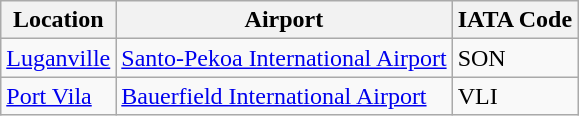<table class="wikitable">
<tr>
<th>Location</th>
<th>Airport</th>
<th>IATA Code</th>
</tr>
<tr>
<td><a href='#'>Luganville</a></td>
<td><a href='#'>Santo-Pekoa International Airport</a></td>
<td>SON</td>
</tr>
<tr>
<td><a href='#'>Port Vila</a></td>
<td><a href='#'>Bauerfield International Airport</a></td>
<td>VLI</td>
</tr>
</table>
